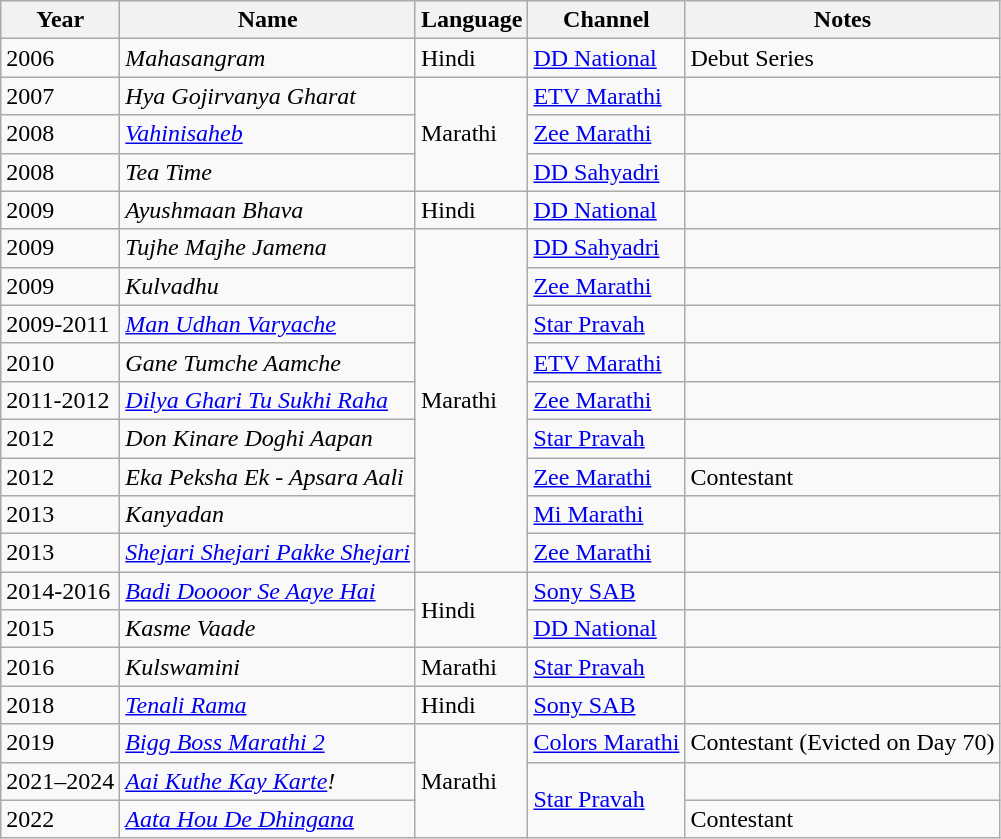<table class="wikitable">
<tr>
<th>Year</th>
<th>Name</th>
<th>Language</th>
<th>Channel</th>
<th>Notes</th>
</tr>
<tr>
<td>2006</td>
<td><em>Mahasangram</em></td>
<td>Hindi</td>
<td><a href='#'>DD National</a></td>
<td>Debut Series</td>
</tr>
<tr>
<td>2007</td>
<td><em>Hya Gojirvanya Gharat</em></td>
<td rowspan="3">Marathi</td>
<td><a href='#'>ETV Marathi</a></td>
<td></td>
</tr>
<tr>
<td>2008</td>
<td><em><a href='#'>Vahinisaheb</a></em></td>
<td><a href='#'>Zee Marathi</a></td>
<td></td>
</tr>
<tr>
<td>2008</td>
<td><em>Tea Time</em></td>
<td><a href='#'>DD Sahyadri</a></td>
<td></td>
</tr>
<tr>
<td>2009</td>
<td><em>Ayushmaan Bhava</em></td>
<td>Hindi</td>
<td><a href='#'>DD National</a></td>
<td></td>
</tr>
<tr>
<td>2009</td>
<td><em>Tujhe Majhe Jamena</em></td>
<td rowspan="9">Marathi</td>
<td><a href='#'>DD Sahyadri</a></td>
<td></td>
</tr>
<tr>
<td>2009</td>
<td><em>Kulvadhu</em></td>
<td><a href='#'>Zee Marathi</a></td>
<td></td>
</tr>
<tr>
<td>2009-2011</td>
<td><em><a href='#'>Man Udhan Varyache</a></em></td>
<td><a href='#'>Star Pravah</a></td>
<td></td>
</tr>
<tr>
<td>2010</td>
<td><em>Gane Tumche Aamche</em></td>
<td><a href='#'>ETV Marathi</a></td>
<td></td>
</tr>
<tr>
<td>2011-2012</td>
<td><em><a href='#'>Dilya Ghari Tu Sukhi Raha</a></em></td>
<td><a href='#'>Zee Marathi</a></td>
<td></td>
</tr>
<tr>
<td>2012</td>
<td><em>Don Kinare Doghi Aapan</em></td>
<td><a href='#'>Star Pravah</a></td>
<td></td>
</tr>
<tr>
<td>2012</td>
<td><em>Eka Peksha Ek - Apsara Aali</em></td>
<td><a href='#'>Zee Marathi</a></td>
<td>Contestant</td>
</tr>
<tr>
<td>2013</td>
<td><em>Kanyadan</em></td>
<td><a href='#'>Mi Marathi</a></td>
<td></td>
</tr>
<tr>
<td>2013</td>
<td><em><a href='#'>Shejari Shejari Pakke Shejari</a></em></td>
<td><a href='#'>Zee Marathi</a></td>
<td></td>
</tr>
<tr>
<td>2014-2016</td>
<td><em><a href='#'>Badi Doooor Se Aaye Hai</a></em></td>
<td rowspan="2">Hindi</td>
<td><a href='#'>Sony SAB</a></td>
<td></td>
</tr>
<tr>
<td>2015</td>
<td><em>Kasme Vaade</em></td>
<td><a href='#'>DD National</a></td>
<td></td>
</tr>
<tr>
<td>2016</td>
<td><em>Kulswamini</em></td>
<td>Marathi</td>
<td><a href='#'>Star Pravah</a></td>
<td></td>
</tr>
<tr>
<td>2018</td>
<td><em><a href='#'>Tenali Rama</a></em></td>
<td>Hindi</td>
<td><a href='#'>Sony SAB</a></td>
<td></td>
</tr>
<tr>
<td>2019</td>
<td><em><a href='#'>Bigg Boss Marathi 2</a></em></td>
<td rowspan="3">Marathi</td>
<td><a href='#'>Colors Marathi</a></td>
<td>Contestant (Evicted on Day 70)</td>
</tr>
<tr>
<td>2021–2024</td>
<td><em><a href='#'>Aai Kuthe Kay Karte</a>!</em></td>
<td rowspan="2"><a href='#'>Star Pravah</a></td>
<td></td>
</tr>
<tr>
<td>2022</td>
<td><em><a href='#'>Aata Hou De Dhingana</a></em></td>
<td>Contestant</td>
</tr>
</table>
